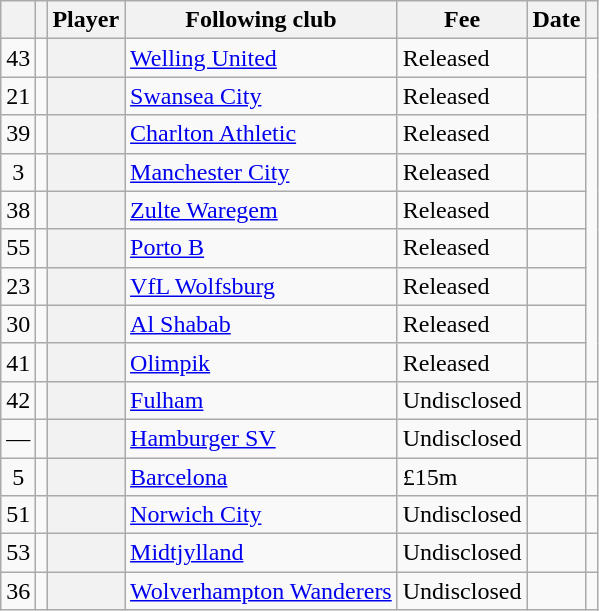<table class="wikitable plainrowheaders";>
<tr>
<th scope="col"></th>
<th scope="col"></th>
<th scope="col">Player</th>
<th scope="col">Following club</th>
<th scope="col">Fee</th>
<th scope="col">Date</th>
<th scope="col"></th>
</tr>
<tr>
<td style="text-align:center">43</td>
<td style="text-align:center"></td>
<th scope="row"></th>
<td> <a href='#'>Welling United</a></td>
<td>Released</td>
<td></td>
<td style="text-align:center" rowspan="9"></td>
</tr>
<tr>
<td style="text-align:center">21</td>
<td style="text-align:center"></td>
<th scope="row"></th>
<td> <a href='#'>Swansea City</a></td>
<td>Released</td>
<td></td>
</tr>
<tr>
<td style="text-align:center">39</td>
<td style="text-align:center"></td>
<th scope="row"></th>
<td> <a href='#'>Charlton Athletic</a></td>
<td>Released</td>
<td></td>
</tr>
<tr>
<td style="text-align:center">3</td>
<td style="text-align:center"></td>
<th scope="row"></th>
<td> <a href='#'>Manchester City</a></td>
<td>Released</td>
<td></td>
</tr>
<tr>
<td style="text-align:center">38</td>
<td style="text-align:center"></td>
<th scope="row"></th>
<td> <a href='#'>Zulte Waregem</a></td>
<td>Released</td>
<td></td>
</tr>
<tr>
<td style="text-align:center">55</td>
<td style="text-align:center"></td>
<th scope="row"></th>
<td> <a href='#'>Porto B</a></td>
<td>Released</td>
<td></td>
</tr>
<tr>
<td style="text-align:center">23</td>
<td style="text-align:center"></td>
<th scope="row"></th>
<td> <a href='#'>VfL Wolfsburg</a></td>
<td>Released</td>
<td></td>
</tr>
<tr>
<td style="text-align:center">30</td>
<td style="text-align:center"></td>
<th scope="row"></th>
<td> <a href='#'>Al Shabab</a></td>
<td>Released</td>
<td></td>
</tr>
<tr>
<td style="text-align:center">41</td>
<td style="text-align:center"></td>
<th scope="row"></th>
<td> <a href='#'>Olimpik</a></td>
<td>Released</td>
<td></td>
</tr>
<tr>
<td style="text-align:center">42</td>
<td style="text-align:center"></td>
<th scope="row"></th>
<td> <a href='#'>Fulham</a></td>
<td>Undisclosed</td>
<td></td>
<td style="text-align:center"></td>
</tr>
<tr>
<td style="text-align:center">—</td>
<td style="text-align:center"></td>
<th scope="row"></th>
<td> <a href='#'>Hamburger SV</a></td>
<td>Undisclosed</td>
<td></td>
<td style="text-align:center"></td>
</tr>
<tr>
<td style="text-align:center">5</td>
<td style="text-align:center"></td>
<th scope="row"></th>
<td> <a href='#'>Barcelona</a></td>
<td>£15m</td>
<td></td>
<td style="text-align:center"></td>
</tr>
<tr>
<td style="text-align:center">51</td>
<td style="text-align:center"></td>
<th scope="row"></th>
<td> <a href='#'>Norwich City</a></td>
<td>Undisclosed</td>
<td></td>
<td style="text-align:center"></td>
</tr>
<tr>
<td style="text-align:center">53</td>
<td style="text-align:center"></td>
<th scope="row"></th>
<td> <a href='#'>Midtjylland</a></td>
<td>Undisclosed</td>
<td></td>
<td style="text-align:center"></td>
</tr>
<tr>
<td style="text-align:center">36</td>
<td style="text-align:center"></td>
<th scope="row"></th>
<td> <a href='#'>Wolverhampton Wanderers</a></td>
<td>Undisclosed</td>
<td></td>
<td style="text-align:center"></td>
</tr>
</table>
